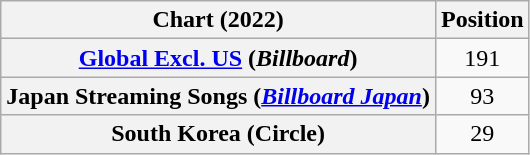<table class="wikitable sortable plainrowheaders" style="text-align:center">
<tr>
<th scope="col">Chart (2022)</th>
<th scope="col">Position</th>
</tr>
<tr>
<th scope="row"><a href='#'>Global Excl. US</a> (<em>Billboard</em>)</th>
<td>191</td>
</tr>
<tr>
<th scope="row">Japan Streaming Songs (<em><a href='#'>Billboard Japan</a></em>)</th>
<td>93</td>
</tr>
<tr>
<th scope="row">South Korea (Circle)</th>
<td>29</td>
</tr>
</table>
